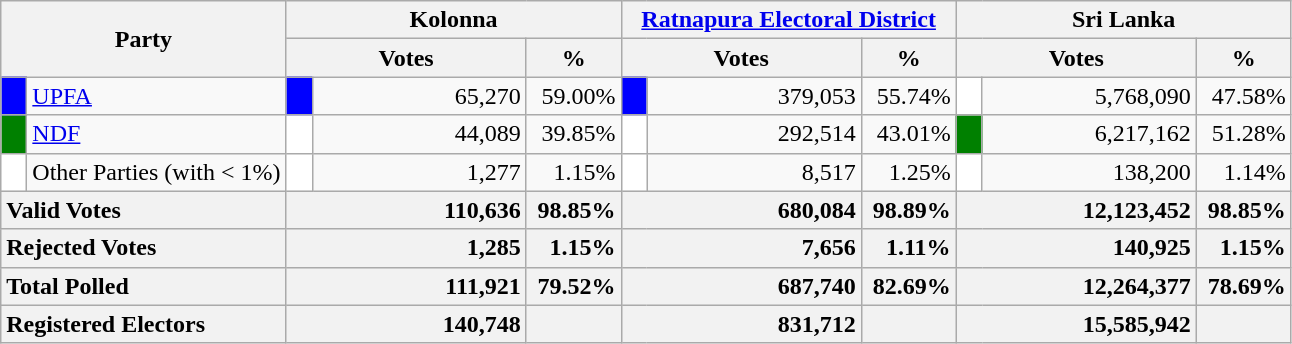<table class="wikitable">
<tr>
<th colspan="2" width="144px"rowspan="2">Party</th>
<th colspan="3" width="216px">Kolonna</th>
<th colspan="3" width="216px"><a href='#'>Ratnapura Electoral District</a></th>
<th colspan="3" width="216px">Sri Lanka</th>
</tr>
<tr>
<th colspan="2" width="144px">Votes</th>
<th>%</th>
<th colspan="2" width="144px">Votes</th>
<th>%</th>
<th colspan="2" width="144px">Votes</th>
<th>%</th>
</tr>
<tr>
<td style="background-color:blue;" width="10px"></td>
<td style="text-align:left;"><a href='#'>UPFA</a></td>
<td style="background-color:blue;" width="10px"></td>
<td style="text-align:right;">65,270</td>
<td style="text-align:right;">59.00%</td>
<td style="background-color:blue;" width="10px"></td>
<td style="text-align:right;">379,053</td>
<td style="text-align:right;">55.74%</td>
<td style="background-color:white;" width="10px"></td>
<td style="text-align:right;">5,768,090</td>
<td style="text-align:right;">47.58%</td>
</tr>
<tr>
<td style="background-color:green;" width="10px"></td>
<td style="text-align:left;"><a href='#'>NDF</a></td>
<td style="background-color:white;" width="10px"></td>
<td style="text-align:right;">44,089</td>
<td style="text-align:right;">39.85%</td>
<td style="background-color:white;" width="10px"></td>
<td style="text-align:right;">292,514</td>
<td style="text-align:right;">43.01%</td>
<td style="background-color:green;" width="10px"></td>
<td style="text-align:right;">6,217,162</td>
<td style="text-align:right;">51.28%</td>
</tr>
<tr>
<td style="background-color:white;" width="10px"></td>
<td style="text-align:left;">Other Parties (with < 1%)</td>
<td style="background-color:white;" width="10px"></td>
<td style="text-align:right;">1,277</td>
<td style="text-align:right;">1.15%</td>
<td style="background-color:white;" width="10px"></td>
<td style="text-align:right;">8,517</td>
<td style="text-align:right;">1.25%</td>
<td style="background-color:white;" width="10px"></td>
<td style="text-align:right;">138,200</td>
<td style="text-align:right;">1.14%</td>
</tr>
<tr>
<th colspan="2" width="144px"style="text-align:left;">Valid Votes</th>
<th style="text-align:right;"colspan="2" width="144px">110,636</th>
<th style="text-align:right;">98.85%</th>
<th style="text-align:right;"colspan="2" width="144px">680,084</th>
<th style="text-align:right;">98.89%</th>
<th style="text-align:right;"colspan="2" width="144px">12,123,452</th>
<th style="text-align:right;">98.85%</th>
</tr>
<tr>
<th colspan="2" width="144px"style="text-align:left;">Rejected Votes</th>
<th style="text-align:right;"colspan="2" width="144px">1,285</th>
<th style="text-align:right;">1.15%</th>
<th style="text-align:right;"colspan="2" width="144px">7,656</th>
<th style="text-align:right;">1.11%</th>
<th style="text-align:right;"colspan="2" width="144px">140,925</th>
<th style="text-align:right;">1.15%</th>
</tr>
<tr>
<th colspan="2" width="144px"style="text-align:left;">Total Polled</th>
<th style="text-align:right;"colspan="2" width="144px">111,921</th>
<th style="text-align:right;">79.52%</th>
<th style="text-align:right;"colspan="2" width="144px">687,740</th>
<th style="text-align:right;">82.69%</th>
<th style="text-align:right;"colspan="2" width="144px">12,264,377</th>
<th style="text-align:right;">78.69%</th>
</tr>
<tr>
<th colspan="2" width="144px"style="text-align:left;">Registered Electors</th>
<th style="text-align:right;"colspan="2" width="144px">140,748</th>
<th></th>
<th style="text-align:right;"colspan="2" width="144px">831,712</th>
<th></th>
<th style="text-align:right;"colspan="2" width="144px">15,585,942</th>
<th></th>
</tr>
</table>
